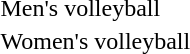<table>
<tr>
<td>Men's volleyball</td>
<td></td>
<td></td>
<td></td>
</tr>
<tr>
<td>Women's volleyball</td>
<td></td>
<td></td>
<td></td>
</tr>
</table>
